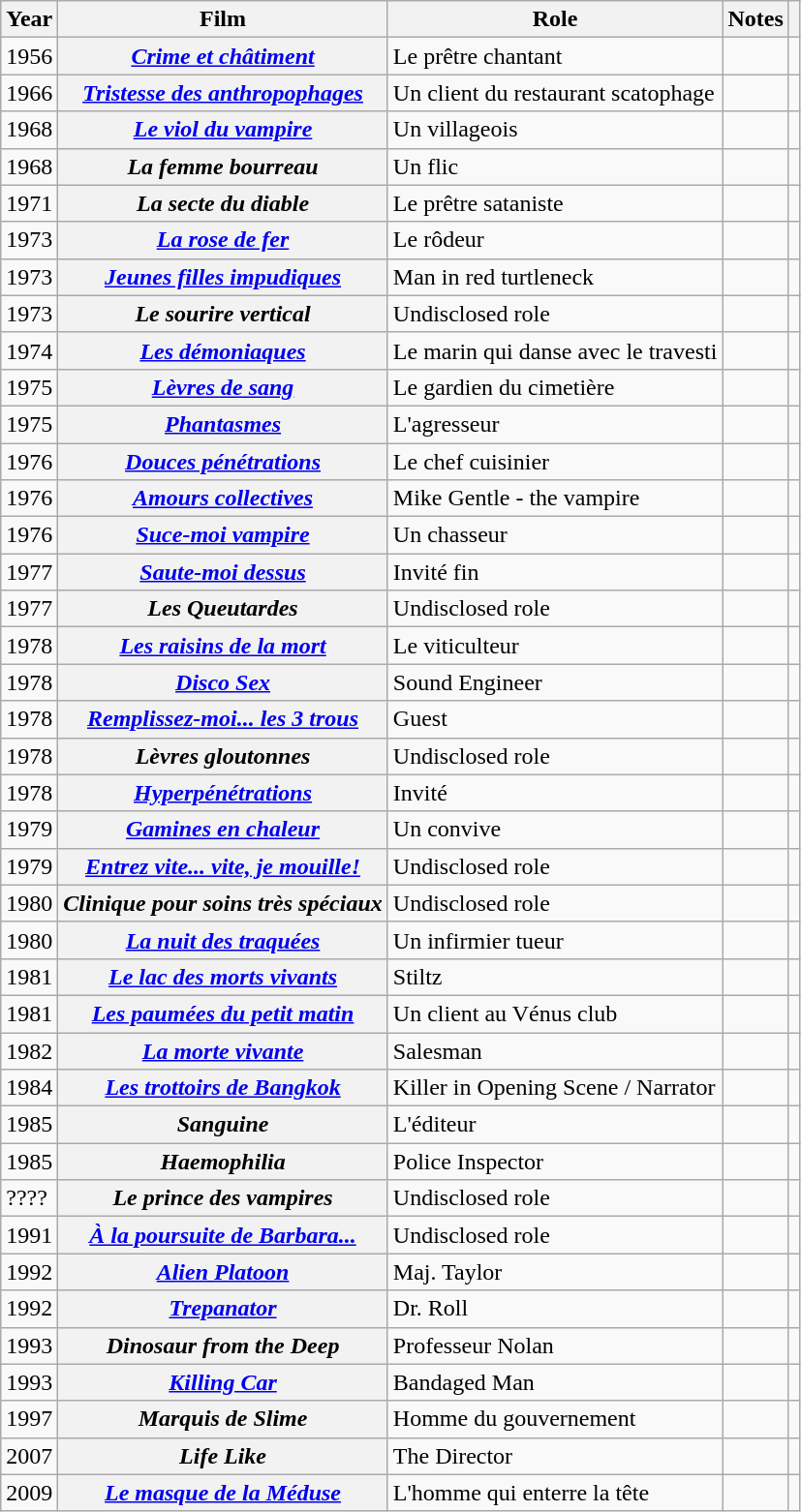<table class="wikitable plainrowheaders">
<tr>
<th scope="col">Year</th>
<th scope="col">Film</th>
<th scope="col">Role</th>
<th scope="col" class="unsortable">Notes</th>
<th scope="col" class="unsortable"></th>
</tr>
<tr>
<td>1956</td>
<th scope="row"><em><a href='#'>Crime et châtiment</a></em></th>
<td>Le prêtre chantant </td>
<td align="center"></td>
<td align="center"></td>
</tr>
<tr>
<td>1966</td>
<th scope="row"><em><a href='#'>Tristesse des anthropophages</a></em></th>
<td>Un client du restaurant scatophage </td>
<td align="center"></td>
<td align="center"></td>
</tr>
<tr>
<td>1968</td>
<th scope="row"><em><a href='#'>Le viol du vampire</a></em></th>
<td>Un villageois </td>
<td align="center"></td>
<td align="center"></td>
</tr>
<tr>
<td>1968</td>
<th scope="row"><em>La femme bourreau</em></th>
<td>Un flic</td>
<td align="center"></td>
<td align="center"></td>
</tr>
<tr>
<td>1971</td>
<th scope="row"><em>La secte du diable</em></th>
<td>Le prêtre sataniste</td>
<td align="center"></td>
<td align="center"></td>
</tr>
<tr>
<td>1973</td>
<th scope="row"><em><a href='#'>La rose de fer</a></em></th>
<td>Le rôdeur</td>
<td align="center"></td>
<td align="center"></td>
</tr>
<tr>
<td>1973</td>
<th scope="row"><em><a href='#'>Jeunes filles impudiques</a></em></th>
<td>Man in red turtleneck </td>
<td align="center"></td>
<td align="center"></td>
</tr>
<tr>
<td>1973</td>
<th scope="row"><em>Le sourire vertical</em></th>
<td>Undisclosed role</td>
<td align="center"></td>
<td align="center"></td>
</tr>
<tr>
<td>1974</td>
<th scope="row"><em><a href='#'>Les démoniaques</a></em></th>
<td>Le marin qui danse avec le travesti </td>
<td align="center"></td>
<td align="center"></td>
</tr>
<tr>
<td>1975</td>
<th scope="row"><em><a href='#'>Lèvres de sang</a></em></th>
<td>Le gardien du cimetière </td>
<td align="center"></td>
<td align="center"></td>
</tr>
<tr>
<td>1975</td>
<th scope="row"><em><a href='#'>Phantasmes</a></em></th>
<td>L'agresseur</td>
<td align="center"></td>
<td align="center"></td>
</tr>
<tr>
<td>1976</td>
<th scope="row"><em><a href='#'>Douces pénétrations</a></em></th>
<td>Le chef cuisinier </td>
<td align="center"></td>
<td align="center"></td>
</tr>
<tr>
<td>1976</td>
<th scope="row"><em><a href='#'>Amours collectives</a></em></th>
<td>Mike Gentle - the vampire</td>
<td align="center"></td>
<td align="center"></td>
</tr>
<tr>
<td>1976</td>
<th scope="row"><em><a href='#'>Suce-moi vampire</a></em></th>
<td>Un chasseur</td>
<td align="center"></td>
<td align="center"></td>
</tr>
<tr>
<td>1977</td>
<th scope="row"><em><a href='#'>Saute-moi dessus</a></em></th>
<td>Invité fin</td>
<td align="center"></td>
<td align="center"></td>
</tr>
<tr>
<td>1977</td>
<th scope="row"><em>Les Queutardes</em></th>
<td>Undisclosed role</td>
<td align="center"></td>
<td align="center"></td>
</tr>
<tr>
<td>1978</td>
<th scope="row"><em><a href='#'>Les raisins de la mort</a></em></th>
<td>Le viticulteur </td>
<td align="center"></td>
<td align="center"></td>
</tr>
<tr>
<td>1978</td>
<th scope="row"><em><a href='#'>Disco Sex</a></em></th>
<td>Sound Engineer</td>
<td align="center"></td>
<td align="center"></td>
</tr>
<tr>
<td>1978</td>
<th scope="row"><em><a href='#'>Remplissez-moi... les 3 trous</a></em></th>
<td>Guest </td>
<td align="center"></td>
<td align="center"></td>
</tr>
<tr>
<td>1978</td>
<th scope="row"><em>Lèvres gloutonnes</em></th>
<td>Undisclosed role</td>
<td align="center"></td>
<td align="center"></td>
</tr>
<tr>
<td>1978</td>
<th scope="row"><em><a href='#'>Hyperpénétrations</a></em></th>
<td>Invité</td>
<td align="center"></td>
<td align="center"></td>
</tr>
<tr>
<td>1979</td>
<th scope="row"><em><a href='#'>Gamines en chaleur</a></em></th>
<td>Un convive </td>
<td align="center"></td>
<td align="center"></td>
</tr>
<tr>
<td>1979</td>
<th scope="row"><em><a href='#'>Entrez vite... vite, je mouille!</a></em></th>
<td>Undisclosed role</td>
<td align="center"></td>
<td align="center"></td>
</tr>
<tr>
<td>1980</td>
<th scope="row"><em>Clinique pour soins très spéciaux</em></th>
<td>Undisclosed role</td>
<td align="center"></td>
<td align="center"></td>
</tr>
<tr>
<td>1980</td>
<th scope="row"><em><a href='#'>La nuit des traquées</a></em></th>
<td>Un infirmier tueur </td>
<td align="center"></td>
<td align="center"></td>
</tr>
<tr>
<td>1981</td>
<th scope="row"><em><a href='#'>Le lac des morts vivants</a></em></th>
<td>Stiltz</td>
<td align="center"></td>
<td align="center"></td>
</tr>
<tr>
<td>1981</td>
<th scope="row"><em><a href='#'>Les paumées du petit matin</a></em></th>
<td>Un client au Vénus club </td>
<td align="center"></td>
<td align="center"></td>
</tr>
<tr>
<td>1982</td>
<th scope="row"><em><a href='#'>La morte vivante</a></em></th>
<td>Salesman </td>
<td align="center"></td>
<td align="center"></td>
</tr>
<tr>
<td>1984</td>
<th scope="row"><em><a href='#'>Les trottoirs de Bangkok</a></em></th>
<td>Killer in Opening Scene / Narrator </td>
<td align="center"></td>
<td align="center"></td>
</tr>
<tr>
<td>1985</td>
<th scope="row"><em>Sanguine</em></th>
<td>L'éditeur</td>
<td align="center"></td>
<td align="center"></td>
</tr>
<tr>
<td>1985</td>
<th scope="row"><em>Haemophilia</em></th>
<td>Police Inspector</td>
<td></td>
<td align="center"></td>
</tr>
<tr>
<td>????</td>
<th scope="row"><em>Le prince des vampires</em></th>
<td>Undisclosed role</td>
<td align="center"></td>
<td align="center"></td>
</tr>
<tr>
<td>1991</td>
<th scope="row"><em><a href='#'>À la poursuite de Barbara...</a></em></th>
<td>Undisclosed role</td>
<td align="center"></td>
<td align="center"></td>
</tr>
<tr>
<td>1992</td>
<th scope="row"><em><a href='#'>Alien Platoon</a></em></th>
<td>Maj. Taylor</td>
<td align="center"></td>
<td align="center"></td>
</tr>
<tr>
<td>1992</td>
<th scope="row"><em><a href='#'>Trepanator</a></em></th>
<td>Dr. Roll</td>
<td align="center"></td>
<td align="center"></td>
</tr>
<tr>
<td>1993</td>
<th scope="row"><em>Dinosaur from the Deep</em></th>
<td>Professeur Nolan</td>
<td align="center"></td>
<td align="center"></td>
</tr>
<tr>
<td>1993</td>
<th scope="row"><em><a href='#'>Killing Car</a></em></th>
<td>Bandaged Man</td>
<td align="center"></td>
<td align="center"></td>
</tr>
<tr>
<td>1997</td>
<th scope="row"><em>Marquis de Slime</em></th>
<td>Homme du gouvernement</td>
<td align="center"></td>
<td align="center"></td>
</tr>
<tr>
<td>2007</td>
<th scope="row"><em>Life Like</em></th>
<td>The Director</td>
<td align="center"></td>
<td align="center"></td>
</tr>
<tr>
<td>2009</td>
<th scope="row"><em><a href='#'>Le masque de la Méduse</a></em></th>
<td>L'homme qui enterre la tête</td>
<td align="center"></td>
<td align="center"></td>
</tr>
</table>
